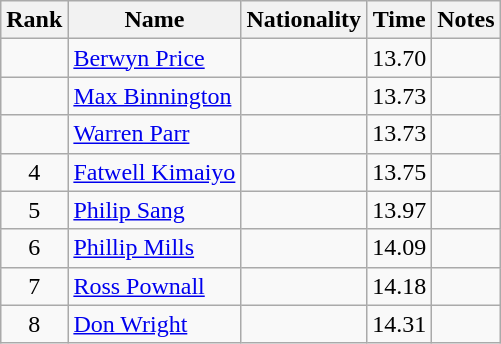<table class="wikitable sortable" style=" text-align:center">
<tr>
<th>Rank</th>
<th>Name</th>
<th>Nationality</th>
<th>Time</th>
<th>Notes</th>
</tr>
<tr>
<td></td>
<td align=left><a href='#'>Berwyn Price</a></td>
<td align=left></td>
<td>13.70</td>
<td></td>
</tr>
<tr>
<td></td>
<td align=left><a href='#'>Max Binnington</a></td>
<td align=left></td>
<td>13.73</td>
<td></td>
</tr>
<tr>
<td></td>
<td align=left><a href='#'>Warren Parr</a></td>
<td align=left></td>
<td>13.73</td>
<td></td>
</tr>
<tr>
<td>4</td>
<td align=left><a href='#'>Fatwell Kimaiyo</a></td>
<td align=left></td>
<td>13.75</td>
<td></td>
</tr>
<tr>
<td>5</td>
<td align=left><a href='#'>Philip Sang</a></td>
<td align=left></td>
<td>13.97</td>
<td></td>
</tr>
<tr>
<td>6</td>
<td align=left><a href='#'>Phillip Mills</a></td>
<td align=left></td>
<td>14.09</td>
<td></td>
</tr>
<tr>
<td>7</td>
<td align=left><a href='#'>Ross Pownall</a></td>
<td align=left></td>
<td>14.18</td>
<td></td>
</tr>
<tr>
<td>8</td>
<td align=left><a href='#'>Don Wright</a></td>
<td align=left></td>
<td>14.31</td>
<td></td>
</tr>
</table>
